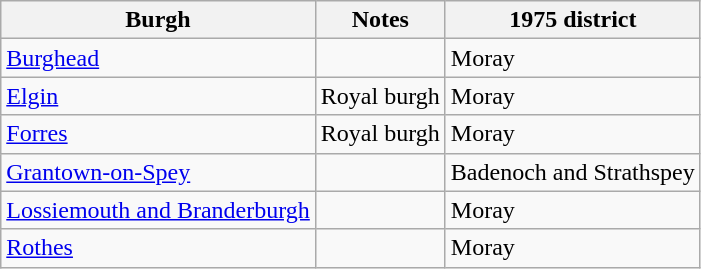<table class="wikitable">
<tr>
<th>Burgh</th>
<th>Notes</th>
<th>1975 district</th>
</tr>
<tr>
<td><a href='#'>Burghead</a></td>
<td></td>
<td>Moray</td>
</tr>
<tr>
<td><a href='#'>Elgin</a></td>
<td>Royal burgh</td>
<td>Moray</td>
</tr>
<tr>
<td><a href='#'>Forres</a></td>
<td>Royal burgh</td>
<td>Moray</td>
</tr>
<tr>
<td><a href='#'>Grantown-on-Spey</a></td>
<td></td>
<td>Badenoch and Strathspey</td>
</tr>
<tr>
<td><a href='#'>Lossiemouth and Branderburgh</a></td>
<td></td>
<td>Moray</td>
</tr>
<tr>
<td><a href='#'>Rothes</a></td>
<td></td>
<td>Moray</td>
</tr>
</table>
